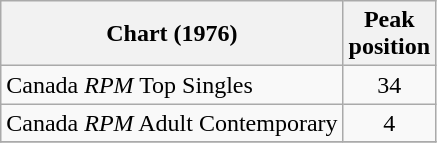<table class="wikitable sortable">
<tr>
<th align="left">Chart (1976)</th>
<th align="left">Peak<br>position</th>
</tr>
<tr>
<td>Canada <em>RPM</em> Top Singles</td>
<td style="text-align:center;">34</td>
</tr>
<tr>
<td>Canada <em>RPM</em> Adult Contemporary</td>
<td style="text-align:center;">4</td>
</tr>
<tr>
</tr>
</table>
